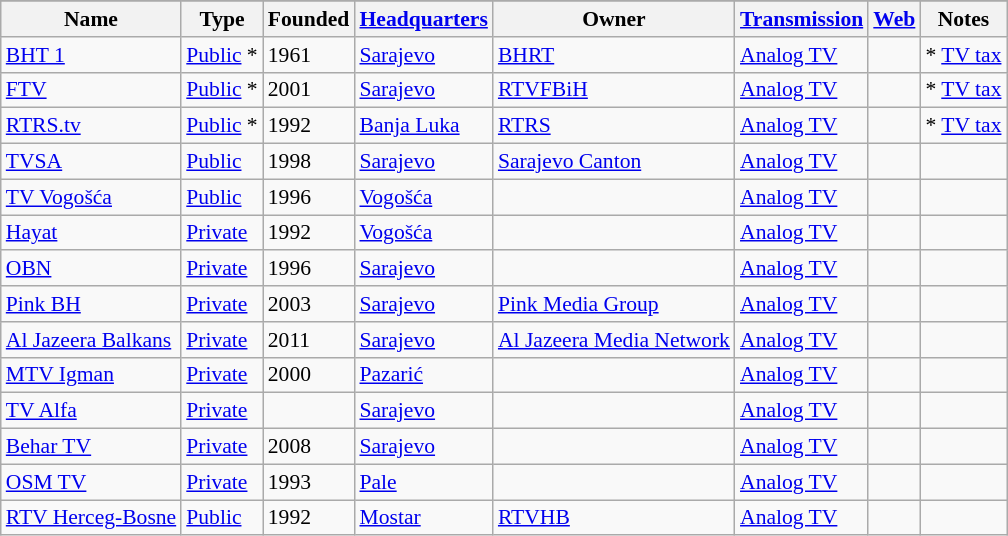<table class="wikitable" border="1" class="wikitable sortable" style="font-size: 90%">
<tr>
</tr>
<tr>
<th>Name</th>
<th>Type</th>
<th>Founded</th>
<th><a href='#'>Headquarters</a></th>
<th>Owner</th>
<th><a href='#'>Transmission</a></th>
<th><a href='#'>Web</a></th>
<th>Notes</th>
</tr>
<tr>
<td><a href='#'>BHT 1</a></td>
<td><a href='#'>Public</a> *</td>
<td>1961</td>
<td><a href='#'>Sarajevo</a></td>
<td><a href='#'>BHRT</a></td>
<td><a href='#'>Analog TV</a></td>
<td></td>
<td>* <a href='#'>TV tax</a></td>
</tr>
<tr>
<td><a href='#'>FTV</a></td>
<td><a href='#'>Public</a> *</td>
<td>2001</td>
<td><a href='#'>Sarajevo</a></td>
<td><a href='#'>RTVFBiH</a></td>
<td><a href='#'>Analog TV</a></td>
<td></td>
<td>* <a href='#'>TV tax</a></td>
</tr>
<tr>
<td><a href='#'>RTRS.tv</a></td>
<td><a href='#'>Public</a> *</td>
<td>1992</td>
<td><a href='#'>Banja Luka</a></td>
<td><a href='#'>RTRS</a></td>
<td><a href='#'>Analog TV</a></td>
<td></td>
<td>* <a href='#'>TV tax</a></td>
</tr>
<tr>
<td><a href='#'>TVSA</a></td>
<td><a href='#'>Public</a></td>
<td>1998</td>
<td><a href='#'>Sarajevo</a></td>
<td><a href='#'>Sarajevo Canton</a></td>
<td><a href='#'>Analog TV</a></td>
<td></td>
<td></td>
</tr>
<tr>
<td><a href='#'>TV Vogošća</a></td>
<td><a href='#'>Public</a></td>
<td>1996</td>
<td><a href='#'>Vogošća</a></td>
<td></td>
<td><a href='#'>Analog TV</a></td>
<td></td>
<td></td>
</tr>
<tr>
<td><a href='#'>Hayat</a></td>
<td><a href='#'>Private</a></td>
<td>1992</td>
<td><a href='#'>Vogošća</a></td>
<td></td>
<td><a href='#'>Analog TV</a></td>
<td></td>
<td></td>
</tr>
<tr>
<td><a href='#'>OBN</a></td>
<td><a href='#'>Private</a></td>
<td>1996</td>
<td><a href='#'>Sarajevo</a></td>
<td></td>
<td><a href='#'>Analog TV</a></td>
<td></td>
<td></td>
</tr>
<tr>
<td><a href='#'>Pink BH</a></td>
<td><a href='#'>Private</a></td>
<td>2003</td>
<td><a href='#'>Sarajevo</a></td>
<td><a href='#'>Pink Media Group</a></td>
<td><a href='#'>Analog TV</a></td>
<td></td>
<td></td>
</tr>
<tr>
<td><a href='#'>Al Jazeera Balkans</a></td>
<td><a href='#'>Private</a></td>
<td>2011</td>
<td><a href='#'>Sarajevo</a></td>
<td><a href='#'>Al Jazeera Media Network</a></td>
<td><a href='#'>Analog TV</a></td>
<td></td>
<td></td>
</tr>
<tr>
<td><a href='#'>MTV Igman</a></td>
<td><a href='#'>Private</a></td>
<td>2000</td>
<td><a href='#'>Pazarić</a></td>
<td></td>
<td><a href='#'>Analog TV</a></td>
<td></td>
<td></td>
</tr>
<tr>
<td><a href='#'>TV Alfa</a></td>
<td><a href='#'>Private</a></td>
<td></td>
<td><a href='#'>Sarajevo</a></td>
<td></td>
<td><a href='#'>Analog TV</a></td>
<td></td>
<td></td>
</tr>
<tr>
<td><a href='#'>Behar TV</a></td>
<td><a href='#'>Private</a></td>
<td>2008</td>
<td><a href='#'>Sarajevo</a></td>
<td></td>
<td><a href='#'>Analog TV</a></td>
<td></td>
<td></td>
</tr>
<tr>
<td><a href='#'>OSM TV</a></td>
<td><a href='#'>Private</a></td>
<td>1993</td>
<td><a href='#'>Pale</a></td>
<td></td>
<td><a href='#'>Analog TV</a></td>
<td></td>
<td></td>
</tr>
<tr>
<td><a href='#'>RTV Herceg-Bosne</a></td>
<td><a href='#'>Public</a></td>
<td>1992</td>
<td><a href='#'>Mostar</a></td>
<td><a href='#'>RTVHB</a></td>
<td><a href='#'>Analog TV</a></td>
<td></td>
<td></td>
</tr>
</table>
